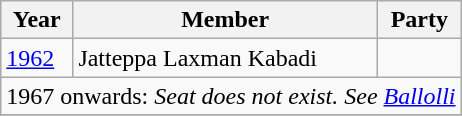<table class="wikitable sortable">
<tr>
<th>Year</th>
<th>Member</th>
<th colspan="2">Party</th>
</tr>
<tr>
<td><a href='#'>1962</a></td>
<td>Jatteppa Laxman Kabadi</td>
<td></td>
</tr>
<tr>
<td colspan=4 align=center>1967 onwards: <em>Seat does not exist. See <a href='#'>Ballolli</a></em></td>
</tr>
<tr>
</tr>
</table>
